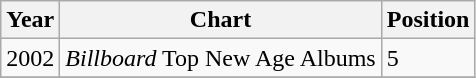<table class="wikitable">
<tr>
<th>Year</th>
<th>Chart</th>
<th>Position</th>
</tr>
<tr>
<td>2002</td>
<td><em>Billboard</em> Top New Age Albums</td>
<td>5</td>
</tr>
<tr>
</tr>
</table>
